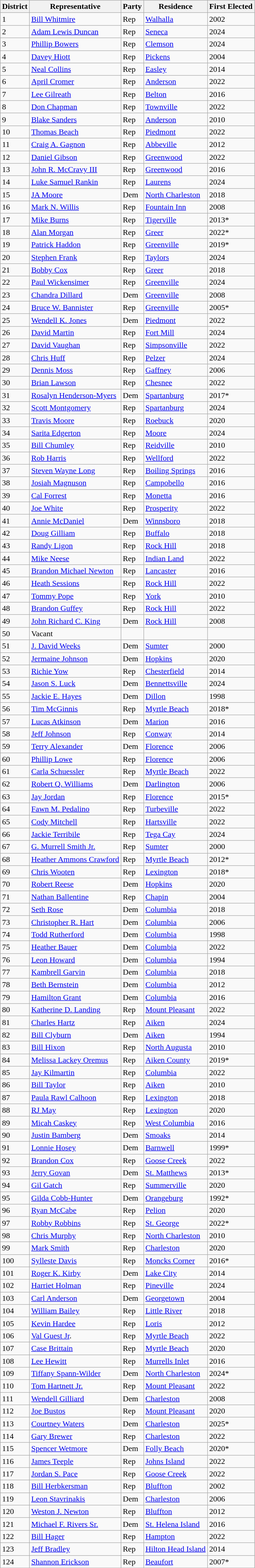<table class="wikitable sortable">
<tr>
<th>District</th>
<th>Representative</th>
<th>Party</th>
<th>Residence</th>
<th>First Elected</th>
</tr>
<tr>
<td>1</td>
<td><a href='#'>Bill Whitmire</a></td>
<td>Rep</td>
<td><a href='#'>Walhalla</a></td>
<td>2002</td>
</tr>
<tr>
<td>2</td>
<td><a href='#'>Adam Lewis Duncan</a></td>
<td>Rep</td>
<td><a href='#'>Seneca</a></td>
<td>2024</td>
</tr>
<tr>
<td>3</td>
<td><a href='#'>Phillip Bowers</a></td>
<td>Rep</td>
<td><a href='#'>Clemson</a></td>
<td>2024</td>
</tr>
<tr>
<td>4</td>
<td><a href='#'>Davey Hiott</a></td>
<td>Rep</td>
<td><a href='#'>Pickens</a></td>
<td>2004</td>
</tr>
<tr>
<td>5</td>
<td><a href='#'>Neal Collins</a></td>
<td>Rep</td>
<td><a href='#'>Easley</a></td>
<td>2014</td>
</tr>
<tr>
<td>6</td>
<td><a href='#'>April Cromer</a></td>
<td>Rep</td>
<td><a href='#'>Anderson</a></td>
<td>2022</td>
</tr>
<tr>
<td>7</td>
<td><a href='#'>Lee Gilreath</a></td>
<td>Rep</td>
<td><a href='#'>Belton</a></td>
<td>2016</td>
</tr>
<tr>
<td>8</td>
<td><a href='#'>Don Chapman</a></td>
<td>Rep</td>
<td><a href='#'>Townville</a></td>
<td>2022</td>
</tr>
<tr>
<td>9</td>
<td><a href='#'>Blake Sanders</a></td>
<td>Rep</td>
<td><a href='#'>Anderson</a></td>
<td>2010</td>
</tr>
<tr>
<td>10</td>
<td><a href='#'>Thomas Beach</a></td>
<td>Rep</td>
<td><a href='#'>Piedmont</a></td>
<td>2022</td>
</tr>
<tr>
<td>11</td>
<td><a href='#'>Craig A. Gagnon</a></td>
<td>Rep</td>
<td><a href='#'>Abbeville</a></td>
<td>2012</td>
</tr>
<tr>
<td>12</td>
<td><a href='#'>Daniel Gibson</a></td>
<td>Rep</td>
<td><a href='#'>Greenwood</a></td>
<td>2022</td>
</tr>
<tr>
<td>13</td>
<td><a href='#'>John R. McCravy III</a></td>
<td>Rep</td>
<td><a href='#'>Greenwood</a></td>
<td>2016</td>
</tr>
<tr>
<td>14</td>
<td><a href='#'>Luke Samuel Rankin</a></td>
<td>Rep</td>
<td><a href='#'>Laurens</a></td>
<td>2024</td>
</tr>
<tr>
<td>15</td>
<td><a href='#'>JA Moore</a></td>
<td>Dem</td>
<td><a href='#'>North Charleston</a></td>
<td>2018</td>
</tr>
<tr>
<td>16</td>
<td><a href='#'>Mark N. Willis</a></td>
<td>Rep</td>
<td><a href='#'>Fountain Inn</a></td>
<td>2008</td>
</tr>
<tr>
<td>17</td>
<td><a href='#'>Mike Burns</a></td>
<td>Rep</td>
<td><a href='#'>Tigerville</a></td>
<td>2013*</td>
</tr>
<tr>
<td>18</td>
<td><a href='#'>Alan Morgan</a></td>
<td>Rep</td>
<td><a href='#'>Greer</a></td>
<td>2022*</td>
</tr>
<tr>
<td>19</td>
<td><a href='#'>Patrick Haddon</a></td>
<td>Rep</td>
<td><a href='#'>Greenville</a></td>
<td>2019*</td>
</tr>
<tr>
<td>20</td>
<td><a href='#'>Stephen Frank</a></td>
<td>Rep</td>
<td><a href='#'>Taylors</a></td>
<td>2024</td>
</tr>
<tr>
<td>21</td>
<td><a href='#'>Bobby Cox</a></td>
<td>Rep</td>
<td><a href='#'>Greer</a></td>
<td>2018</td>
</tr>
<tr>
<td>22</td>
<td><a href='#'>Paul Wickensimer</a></td>
<td>Rep</td>
<td><a href='#'>Greenville</a></td>
<td>2024</td>
</tr>
<tr>
<td>23</td>
<td><a href='#'>Chandra Dillard</a></td>
<td>Dem</td>
<td><a href='#'>Greenville</a></td>
<td>2008</td>
</tr>
<tr>
<td>24</td>
<td><a href='#'>Bruce W. Bannister</a></td>
<td>Rep</td>
<td><a href='#'>Greenville</a></td>
<td>2005*</td>
</tr>
<tr>
<td>25</td>
<td><a href='#'>Wendell K. Jones</a></td>
<td>Dem</td>
<td><a href='#'>Piedmont</a></td>
<td>2022</td>
</tr>
<tr>
<td>26</td>
<td><a href='#'>David Martin</a></td>
<td>Rep</td>
<td><a href='#'>Fort Mill</a></td>
<td>2024</td>
</tr>
<tr>
<td>27</td>
<td><a href='#'>David Vaughan</a></td>
<td>Rep</td>
<td><a href='#'>Simpsonville</a></td>
<td>2022</td>
</tr>
<tr>
<td>28</td>
<td><a href='#'>Chris Huff</a></td>
<td>Rep</td>
<td><a href='#'>Pelzer</a></td>
<td>2024</td>
</tr>
<tr>
<td>29</td>
<td><a href='#'>Dennis Moss</a></td>
<td>Rep</td>
<td><a href='#'>Gaffney</a></td>
<td>2006</td>
</tr>
<tr>
<td>30</td>
<td><a href='#'>Brian Lawson</a></td>
<td>Rep</td>
<td><a href='#'>Chesnee</a></td>
<td>2022</td>
</tr>
<tr>
<td>31</td>
<td><a href='#'>Rosalyn Henderson-Myers</a></td>
<td>Dem</td>
<td><a href='#'>Spartanburg</a></td>
<td>2017*</td>
</tr>
<tr>
<td>32</td>
<td><a href='#'>Scott Montgomery</a></td>
<td>Rep</td>
<td><a href='#'>Spartanburg</a></td>
<td>2024</td>
</tr>
<tr>
<td>33</td>
<td><a href='#'>Travis Moore</a></td>
<td>Rep</td>
<td><a href='#'>Roebuck</a></td>
<td>2020</td>
</tr>
<tr>
<td>34</td>
<td><a href='#'>Sarita Edgerton</a></td>
<td>Rep</td>
<td><a href='#'>Moore</a></td>
<td>2024</td>
</tr>
<tr>
<td>35</td>
<td><a href='#'>Bill Chumley</a></td>
<td>Rep</td>
<td><a href='#'>Reidville</a></td>
<td>2010</td>
</tr>
<tr>
<td>36</td>
<td><a href='#'>Rob Harris</a></td>
<td>Rep</td>
<td><a href='#'>Wellford</a></td>
<td>2022</td>
</tr>
<tr>
<td>37</td>
<td><a href='#'>Steven Wayne Long</a></td>
<td>Rep</td>
<td><a href='#'>Boiling Springs</a></td>
<td>2016</td>
</tr>
<tr>
<td>38</td>
<td><a href='#'>Josiah Magnuson</a></td>
<td>Rep</td>
<td><a href='#'>Campobello</a></td>
<td>2016</td>
</tr>
<tr>
<td>39</td>
<td><a href='#'>Cal Forrest</a></td>
<td>Rep</td>
<td><a href='#'>Monetta</a></td>
<td>2016</td>
</tr>
<tr>
<td>40</td>
<td><a href='#'>Joe White</a></td>
<td>Rep</td>
<td><a href='#'>Prosperity</a></td>
<td>2022</td>
</tr>
<tr>
<td>41</td>
<td><a href='#'>Annie McDaniel</a></td>
<td>Dem</td>
<td><a href='#'>Winnsboro</a></td>
<td>2018</td>
</tr>
<tr>
<td>42</td>
<td><a href='#'>Doug Gilliam</a></td>
<td>Rep</td>
<td><a href='#'>Buffalo</a></td>
<td>2018</td>
</tr>
<tr>
<td>43</td>
<td><a href='#'>Randy Ligon</a></td>
<td>Rep</td>
<td><a href='#'>Rock Hill</a></td>
<td>2018</td>
</tr>
<tr>
<td>44</td>
<td><a href='#'>Mike Neese</a></td>
<td>Rep</td>
<td><a href='#'>Indian Land</a></td>
<td>2022</td>
</tr>
<tr>
<td>45</td>
<td><a href='#'>Brandon Michael Newton</a></td>
<td>Rep</td>
<td><a href='#'>Lancaster</a></td>
<td>2016</td>
</tr>
<tr>
<td>46</td>
<td><a href='#'>Heath Sessions</a></td>
<td>Rep</td>
<td><a href='#'>Rock Hill</a></td>
<td>2022</td>
</tr>
<tr>
<td>47</td>
<td><a href='#'>Tommy Pope</a></td>
<td>Rep</td>
<td><a href='#'>York</a></td>
<td>2010</td>
</tr>
<tr>
<td>48</td>
<td><a href='#'>Brandon Guffey</a></td>
<td>Rep</td>
<td><a href='#'>Rock Hill</a></td>
<td>2022</td>
</tr>
<tr>
<td>49</td>
<td><a href='#'>John Richard C. King</a></td>
<td>Dem</td>
<td><a href='#'>Rock Hill</a></td>
<td>2008</td>
</tr>
<tr>
<td>50</td>
<td>Vacant</td>
<td></td>
<td></td>
<td></td>
</tr>
<tr>
<td>51</td>
<td><a href='#'>J. David Weeks</a></td>
<td>Dem</td>
<td><a href='#'>Sumter</a></td>
<td>2000</td>
</tr>
<tr>
<td>52</td>
<td><a href='#'>Jermaine Johnson</a></td>
<td>Dem</td>
<td><a href='#'>Hopkins</a></td>
<td>2020</td>
</tr>
<tr>
<td>53</td>
<td><a href='#'>Richie Yow</a></td>
<td>Rep</td>
<td><a href='#'>Chesterfield</a></td>
<td>2014</td>
</tr>
<tr>
<td>54</td>
<td><a href='#'>Jason S. Luck</a></td>
<td>Dem</td>
<td><a href='#'>Bennettsville</a></td>
<td>2024</td>
</tr>
<tr>
<td>55</td>
<td><a href='#'>Jackie E. Hayes</a></td>
<td>Dem</td>
<td><a href='#'>Dillon</a></td>
<td>1998</td>
</tr>
<tr>
<td>56</td>
<td><a href='#'>Tim McGinnis</a></td>
<td>Rep</td>
<td><a href='#'>Myrtle Beach</a></td>
<td>2018*</td>
</tr>
<tr>
<td>57</td>
<td><a href='#'>Lucas Atkinson</a></td>
<td>Dem</td>
<td><a href='#'>Marion</a></td>
<td>2016</td>
</tr>
<tr>
<td>58</td>
<td><a href='#'>Jeff Johnson</a></td>
<td>Rep</td>
<td><a href='#'>Conway</a></td>
<td>2014</td>
</tr>
<tr>
<td>59</td>
<td><a href='#'>Terry Alexander</a></td>
<td>Dem</td>
<td><a href='#'>Florence</a></td>
<td>2006</td>
</tr>
<tr>
<td>60</td>
<td><a href='#'>Phillip Lowe</a></td>
<td>Rep</td>
<td><a href='#'>Florence</a></td>
<td>2006</td>
</tr>
<tr>
<td>61</td>
<td><a href='#'>Carla Schuessler</a></td>
<td>Rep</td>
<td><a href='#'>Myrtle Beach</a></td>
<td>2022</td>
</tr>
<tr>
<td>62</td>
<td><a href='#'>Robert Q. Williams</a></td>
<td>Dem</td>
<td><a href='#'>Darlington</a></td>
<td>2006</td>
</tr>
<tr>
<td>63</td>
<td><a href='#'>Jay Jordan</a></td>
<td>Rep</td>
<td><a href='#'>Florence</a></td>
<td>2015*</td>
</tr>
<tr>
<td>64</td>
<td><a href='#'>Fawn M. Pedalino</a></td>
<td>Rep</td>
<td><a href='#'>Turbeville</a></td>
<td>2022</td>
</tr>
<tr>
<td>65</td>
<td><a href='#'>Cody Mitchell</a></td>
<td>Rep</td>
<td><a href='#'>Hartsville</a></td>
<td>2022</td>
</tr>
<tr>
<td>66</td>
<td><a href='#'>Jackie Terribile</a></td>
<td>Rep</td>
<td><a href='#'>Tega Cay</a></td>
<td>2024</td>
</tr>
<tr>
<td>67</td>
<td><a href='#'>G. Murrell Smith Jr.</a></td>
<td>Rep</td>
<td><a href='#'>Sumter</a></td>
<td>2000</td>
</tr>
<tr>
<td>68</td>
<td><a href='#'>Heather Ammons Crawford</a></td>
<td>Rep</td>
<td><a href='#'>Myrtle Beach</a></td>
<td>2012*</td>
</tr>
<tr>
<td>69</td>
<td><a href='#'>Chris Wooten</a></td>
<td>Rep</td>
<td><a href='#'>Lexington</a></td>
<td>2018*</td>
</tr>
<tr>
<td>70</td>
<td><a href='#'>Robert Reese</a></td>
<td>Dem</td>
<td><a href='#'>Hopkins</a></td>
<td>2020</td>
</tr>
<tr>
<td>71</td>
<td><a href='#'>Nathan Ballentine</a></td>
<td>Rep</td>
<td><a href='#'>Chapin</a></td>
<td>2004</td>
</tr>
<tr>
<td>72</td>
<td><a href='#'>Seth Rose</a></td>
<td>Dem</td>
<td><a href='#'>Columbia</a></td>
<td>2018</td>
</tr>
<tr>
<td>73</td>
<td><a href='#'>Christopher R. Hart</a></td>
<td>Dem</td>
<td><a href='#'>Columbia</a></td>
<td>2006</td>
</tr>
<tr>
<td>74</td>
<td><a href='#'>Todd Rutherford</a></td>
<td>Dem</td>
<td><a href='#'>Columbia</a></td>
<td>1998</td>
</tr>
<tr>
<td>75</td>
<td><a href='#'>Heather Bauer</a></td>
<td>Dem</td>
<td><a href='#'>Columbia</a></td>
<td>2022</td>
</tr>
<tr>
<td>76</td>
<td><a href='#'>Leon Howard</a></td>
<td>Dem</td>
<td><a href='#'>Columbia</a></td>
<td>1994</td>
</tr>
<tr>
<td>77</td>
<td><a href='#'>Kambrell Garvin</a></td>
<td>Dem</td>
<td><a href='#'>Columbia</a></td>
<td>2018</td>
</tr>
<tr>
<td>78</td>
<td><a href='#'>Beth Bernstein</a></td>
<td>Dem</td>
<td><a href='#'>Columbia</a></td>
<td>2012</td>
</tr>
<tr>
<td>79</td>
<td><a href='#'>Hamilton Grant</a></td>
<td>Dem</td>
<td><a href='#'>Columbia</a></td>
<td>2016</td>
</tr>
<tr>
<td>80</td>
<td><a href='#'>Katherine D. Landing</a></td>
<td>Rep</td>
<td><a href='#'>Mount Pleasant</a></td>
<td>2022</td>
</tr>
<tr>
<td>81</td>
<td><a href='#'>Charles Hartz</a></td>
<td>Rep</td>
<td><a href='#'>Aiken</a></td>
<td>2024</td>
</tr>
<tr>
<td>82</td>
<td><a href='#'>Bill Clyburn</a></td>
<td>Dem</td>
<td><a href='#'>Aiken</a></td>
<td>1994</td>
</tr>
<tr>
<td>83</td>
<td><a href='#'>Bill Hixon</a></td>
<td>Rep</td>
<td><a href='#'>North Augusta</a></td>
<td>2010</td>
</tr>
<tr>
<td>84</td>
<td><a href='#'>Melissa Lackey Oremus</a></td>
<td>Rep</td>
<td><a href='#'>Aiken County</a></td>
<td>2019*</td>
</tr>
<tr>
<td>85</td>
<td><a href='#'>Jay Kilmartin</a></td>
<td>Rep</td>
<td><a href='#'>Columbia</a></td>
<td>2022</td>
</tr>
<tr>
<td>86</td>
<td><a href='#'>Bill Taylor</a></td>
<td>Rep</td>
<td><a href='#'>Aiken</a></td>
<td>2010</td>
</tr>
<tr>
<td>87</td>
<td><a href='#'>Paula Rawl Calhoon</a></td>
<td>Rep</td>
<td><a href='#'>Lexington</a></td>
<td>2018</td>
</tr>
<tr>
<td>88</td>
<td><a href='#'>RJ May</a></td>
<td>Rep</td>
<td><a href='#'>Lexington</a></td>
<td>2020</td>
</tr>
<tr>
<td>89</td>
<td><a href='#'>Micah Caskey</a></td>
<td>Rep</td>
<td><a href='#'>West Columbia</a></td>
<td>2016</td>
</tr>
<tr>
<td>90</td>
<td><a href='#'>Justin Bamberg</a></td>
<td>Dem</td>
<td><a href='#'>Smoaks</a></td>
<td>2014</td>
</tr>
<tr>
<td>91</td>
<td><a href='#'>Lonnie Hosey</a></td>
<td>Dem</td>
<td><a href='#'>Barnwell</a></td>
<td>1999*</td>
</tr>
<tr>
<td>92</td>
<td><a href='#'>Brandon Cox</a></td>
<td>Rep</td>
<td><a href='#'>Goose Creek</a></td>
<td>2022</td>
</tr>
<tr>
<td>93</td>
<td><a href='#'>Jerry Govan</a></td>
<td>Dem</td>
<td><a href='#'>St. Matthews</a></td>
<td>2013*</td>
</tr>
<tr>
<td>94</td>
<td><a href='#'>Gil Gatch</a></td>
<td>Rep</td>
<td><a href='#'>Summerville</a></td>
<td>2020</td>
</tr>
<tr>
<td>95</td>
<td><a href='#'>Gilda Cobb-Hunter</a></td>
<td>Dem</td>
<td><a href='#'>Orangeburg</a></td>
<td>1992*</td>
</tr>
<tr>
<td>96</td>
<td><a href='#'>Ryan McCabe</a></td>
<td>Rep</td>
<td><a href='#'>Pelion</a></td>
<td>2020</td>
</tr>
<tr>
<td>97</td>
<td><a href='#'>Robby Robbins</a></td>
<td>Rep</td>
<td><a href='#'>St. George</a></td>
<td>2022*</td>
</tr>
<tr>
<td>98</td>
<td><a href='#'>Chris Murphy</a></td>
<td>Rep</td>
<td><a href='#'>North Charleston</a></td>
<td>2010</td>
</tr>
<tr>
<td>99</td>
<td><a href='#'>Mark Smith</a></td>
<td>Rep</td>
<td><a href='#'>Charleston</a></td>
<td>2020</td>
</tr>
<tr>
<td>100</td>
<td><a href='#'>Sylleste Davis</a></td>
<td>Rep</td>
<td><a href='#'>Moncks Corner</a></td>
<td>2016*</td>
</tr>
<tr>
<td>101</td>
<td><a href='#'>Roger K. Kirby</a></td>
<td>Dem</td>
<td><a href='#'>Lake City</a></td>
<td>2014</td>
</tr>
<tr>
<td>102</td>
<td><a href='#'>Harriet Holman</a></td>
<td>Rep</td>
<td><a href='#'>Pineville</a></td>
<td>2024</td>
</tr>
<tr>
<td>103</td>
<td><a href='#'>Carl Anderson</a></td>
<td>Dem</td>
<td><a href='#'>Georgetown</a></td>
<td>2004</td>
</tr>
<tr>
<td>104</td>
<td><a href='#'>William Bailey</a></td>
<td>Rep</td>
<td><a href='#'>Little River</a></td>
<td>2018</td>
</tr>
<tr>
<td>105</td>
<td><a href='#'>Kevin Hardee</a></td>
<td>Rep</td>
<td><a href='#'>Loris</a></td>
<td>2012</td>
</tr>
<tr>
<td>106</td>
<td><a href='#'>Val Guest Jr</a>.</td>
<td>Rep</td>
<td><a href='#'>Myrtle Beach</a></td>
<td>2022</td>
</tr>
<tr>
<td>107</td>
<td><a href='#'>Case Brittain</a></td>
<td>Rep</td>
<td><a href='#'>Myrtle Beach</a></td>
<td>2020</td>
</tr>
<tr>
<td>108</td>
<td><a href='#'>Lee Hewitt</a></td>
<td>Rep</td>
<td><a href='#'>Murrells Inlet</a></td>
<td>2016</td>
</tr>
<tr>
<td>109</td>
<td><a href='#'>Tiffany Spann-Wilder</a></td>
<td>Dem</td>
<td><a href='#'>North Charleston</a></td>
<td>2024*</td>
</tr>
<tr>
<td>110</td>
<td><a href='#'>Tom Hartnett Jr.</a></td>
<td>Rep</td>
<td><a href='#'>Mount Pleasant</a></td>
<td>2022</td>
</tr>
<tr>
<td>111</td>
<td><a href='#'>Wendell Gilliard</a></td>
<td>Dem</td>
<td><a href='#'>Charleston</a></td>
<td>2008</td>
</tr>
<tr>
<td>112</td>
<td><a href='#'>Joe Bustos</a></td>
<td>Rep</td>
<td><a href='#'>Mount Pleasant</a></td>
<td>2020</td>
</tr>
<tr>
<td>113</td>
<td><a href='#'>Courtney Waters</a></td>
<td>Dem</td>
<td><a href='#'>Charleston</a></td>
<td>2025*</td>
</tr>
<tr>
<td>114</td>
<td><a href='#'>Gary Brewer</a></td>
<td>Rep</td>
<td><a href='#'>Charleston</a></td>
<td>2022</td>
</tr>
<tr>
<td>115</td>
<td><a href='#'>Spencer Wetmore</a></td>
<td>Dem</td>
<td><a href='#'>Folly Beach</a></td>
<td>2020*</td>
</tr>
<tr>
<td>116</td>
<td><a href='#'>James Teeple</a></td>
<td>Rep</td>
<td><a href='#'>Johns Island</a></td>
<td>2022</td>
</tr>
<tr>
<td>117</td>
<td><a href='#'>Jordan S. Pace</a></td>
<td>Rep</td>
<td><a href='#'>Goose Creek</a></td>
<td>2022</td>
</tr>
<tr>
<td>118</td>
<td><a href='#'>Bill Herbkersman</a></td>
<td>Rep</td>
<td><a href='#'>Bluffton</a></td>
<td>2002</td>
</tr>
<tr>
<td>119</td>
<td><a href='#'>Leon Stavrinakis</a></td>
<td>Dem</td>
<td><a href='#'>Charleston</a></td>
<td>2006</td>
</tr>
<tr>
<td>120</td>
<td><a href='#'>Weston J. Newton</a></td>
<td>Rep</td>
<td><a href='#'>Bluffton</a></td>
<td>2012</td>
</tr>
<tr>
<td>121</td>
<td><a href='#'>Michael F. Rivers Sr.</a></td>
<td>Dem</td>
<td><a href='#'>St. Helena Island</a></td>
<td>2016</td>
</tr>
<tr>
<td>122</td>
<td><a href='#'>Bill Hager</a></td>
<td>Rep</td>
<td><a href='#'>Hampton</a></td>
<td>2022</td>
</tr>
<tr>
<td>123</td>
<td><a href='#'>Jeff Bradley</a></td>
<td>Rep</td>
<td><a href='#'>Hilton Head Island</a></td>
<td>2014</td>
</tr>
<tr>
<td>124</td>
<td><a href='#'>Shannon Erickson</a></td>
<td>Rep</td>
<td><a href='#'>Beaufort</a></td>
<td>2007*</td>
</tr>
<tr>
</tr>
</table>
